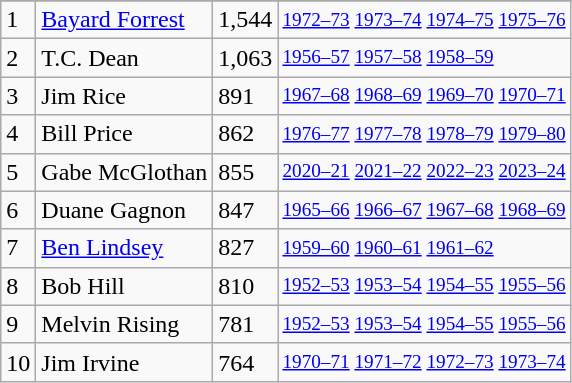<table class="wikitable">
<tr>
</tr>
<tr>
<td>1</td>
<td><a href='#'>Bayard Forrest</a></td>
<td>1,544</td>
<td style="font-size:80%;"><a href='#'>1972–73</a> <a href='#'>1973–74</a> <a href='#'>1974–75</a> <a href='#'>1975–76</a></td>
</tr>
<tr>
<td>2</td>
<td>T.C. Dean</td>
<td>1,063</td>
<td style="font-size:80%;"><a href='#'>1956–57</a> <a href='#'>1957–58</a> <a href='#'>1958–59</a></td>
</tr>
<tr>
<td>3</td>
<td>Jim Rice</td>
<td>891</td>
<td style="font-size:80%;"><a href='#'>1967–68</a> <a href='#'>1968–69</a> <a href='#'>1969–70</a> <a href='#'>1970–71</a></td>
</tr>
<tr>
<td>4</td>
<td>Bill Price</td>
<td>862</td>
<td style="font-size:80%;"><a href='#'>1976–77</a> <a href='#'>1977–78</a> <a href='#'>1978–79</a> <a href='#'>1979–80</a></td>
</tr>
<tr>
<td>5</td>
<td>Gabe McGlothan</td>
<td>855</td>
<td style="font-size:80%;"><a href='#'>2020–21</a> <a href='#'>2021–22</a> <a href='#'>2022–23</a> <a href='#'>2023–24</a></td>
</tr>
<tr>
<td>6</td>
<td>Duane Gagnon</td>
<td>847</td>
<td style="font-size:80%;"><a href='#'>1965–66</a> <a href='#'>1966–67</a> <a href='#'>1967–68</a> <a href='#'>1968–69</a></td>
</tr>
<tr>
<td>7</td>
<td><a href='#'>Ben Lindsey</a></td>
<td>827</td>
<td style="font-size:80%;"><a href='#'>1959–60</a> <a href='#'>1960–61</a> <a href='#'>1961–62</a></td>
</tr>
<tr>
<td>8</td>
<td>Bob Hill</td>
<td>810</td>
<td style="font-size:80%;"><a href='#'>1952–53</a> <a href='#'>1953–54</a> <a href='#'>1954–55</a> <a href='#'>1955–56</a></td>
</tr>
<tr>
<td>9</td>
<td>Melvin Rising</td>
<td>781</td>
<td style="font-size:80%;"><a href='#'>1952–53</a> <a href='#'>1953–54</a> <a href='#'>1954–55</a> <a href='#'>1955–56</a></td>
</tr>
<tr>
<td>10</td>
<td>Jim Irvine</td>
<td>764</td>
<td style="font-size:80%;"><a href='#'>1970–71</a> <a href='#'>1971–72</a> <a href='#'>1972–73</a> <a href='#'>1973–74</a></td>
</tr>
</table>
